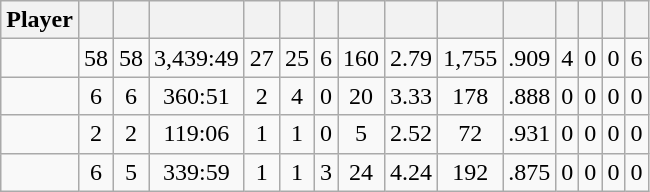<table class="wikitable sortable" style="text-align:center;">
<tr>
<th>Player</th>
<th></th>
<th></th>
<th></th>
<th></th>
<th></th>
<th></th>
<th></th>
<th></th>
<th></th>
<th></th>
<th></th>
<th></th>
<th></th>
<th></th>
</tr>
<tr>
<td></td>
<td>58</td>
<td>58</td>
<td>3,439:49</td>
<td>27</td>
<td>25</td>
<td>6</td>
<td>160</td>
<td>2.79</td>
<td>1,755</td>
<td>.909</td>
<td>4</td>
<td>0</td>
<td>0</td>
<td>6</td>
</tr>
<tr>
<td></td>
<td>6</td>
<td>6</td>
<td>360:51</td>
<td>2</td>
<td>4</td>
<td>0</td>
<td>20</td>
<td>3.33</td>
<td>178</td>
<td>.888</td>
<td>0</td>
<td>0</td>
<td>0</td>
<td>0</td>
</tr>
<tr>
<td></td>
<td>2</td>
<td>2</td>
<td>119:06</td>
<td>1</td>
<td>1</td>
<td>0</td>
<td>5</td>
<td>2.52</td>
<td>72</td>
<td>.931</td>
<td>0</td>
<td>0</td>
<td>0</td>
<td>0</td>
</tr>
<tr>
<td></td>
<td>6</td>
<td>5</td>
<td>339:59</td>
<td>1</td>
<td>1</td>
<td>3</td>
<td>24</td>
<td>4.24</td>
<td>192</td>
<td>.875</td>
<td>0</td>
<td>0</td>
<td>0</td>
<td>0</td>
</tr>
</table>
